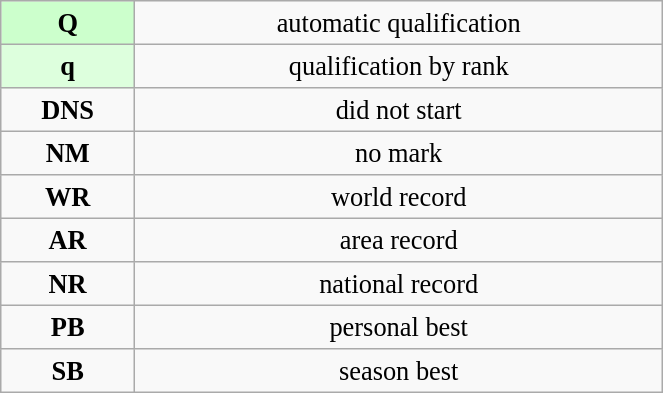<table class="wikitable" style=" text-align:center; font-size:110%;" width="35%">
<tr>
<td bgcolor="ccffcc"><strong>Q</strong></td>
<td>automatic qualification</td>
</tr>
<tr>
<td bgcolor="ddffdd"><strong>q</strong></td>
<td>qualification by rank</td>
</tr>
<tr>
<td><strong>DNS</strong></td>
<td>did not start</td>
</tr>
<tr>
<td><strong>NM</strong></td>
<td>no mark</td>
</tr>
<tr>
<td><strong>WR</strong></td>
<td>world record</td>
</tr>
<tr>
<td><strong>AR</strong></td>
<td>area record</td>
</tr>
<tr>
<td><strong>NR</strong></td>
<td>national record</td>
</tr>
<tr>
<td><strong>PB</strong></td>
<td>personal best</td>
</tr>
<tr>
<td><strong>SB</strong></td>
<td>season best</td>
</tr>
</table>
